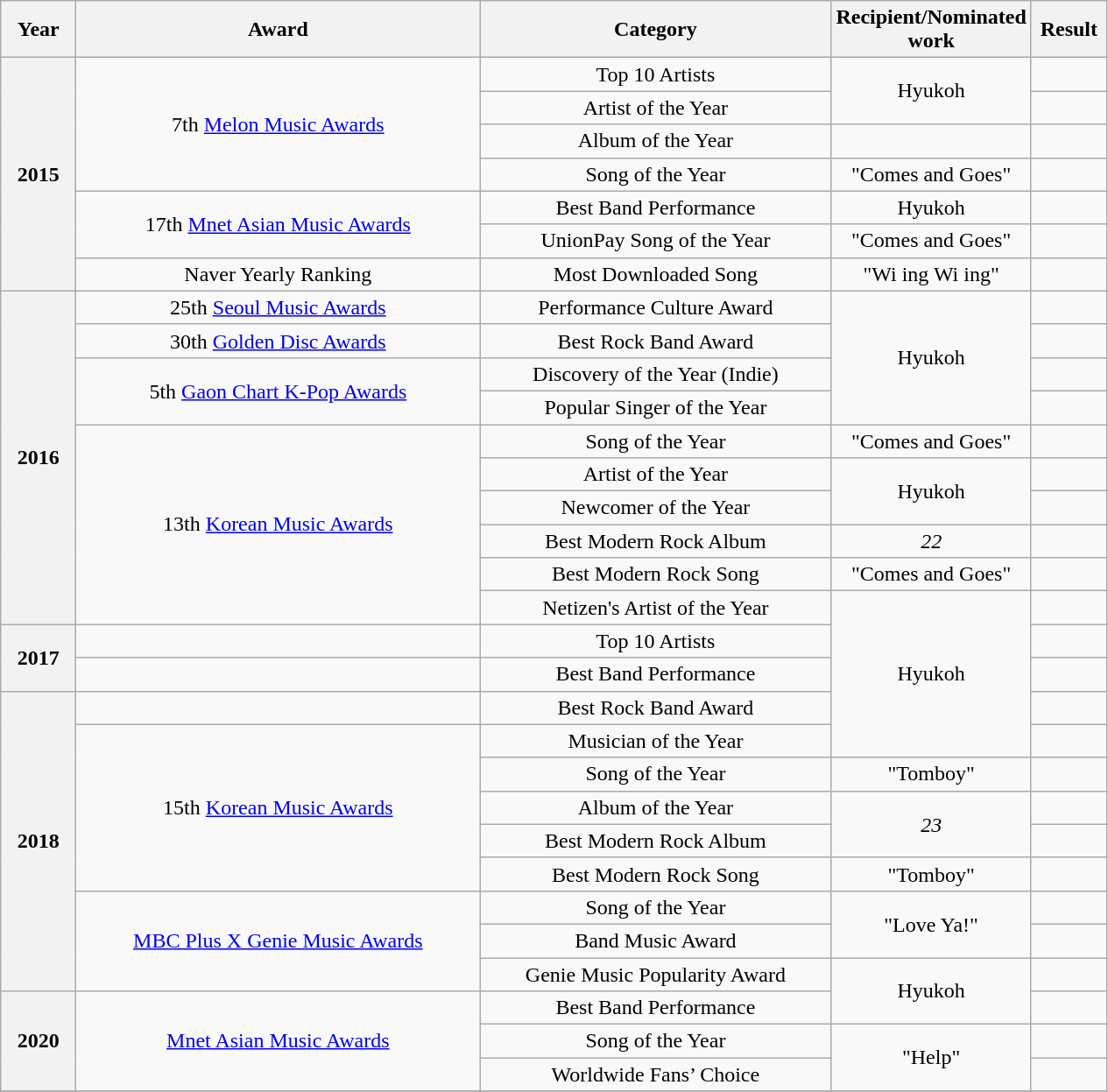<table class="wikitable" style="text-align:center;">
<tr>
<th style="width:50px;">Year</th>
<th style="width:300px;">Award</th>
<th style="width:260px;">Category</th>
<th style="width:130px;">Recipient/Nominated work</th>
<th style="width:50px;">Result</th>
</tr>
<tr>
<th rowspan="7">2015</th>
<td rowspan="4" style="text-align:center;">7th <a href='#'>Melon Music Awards</a></td>
<td>Top 10 Artists</td>
<td rowspan="2">Hyukoh</td>
<td></td>
</tr>
<tr>
<td>Artist of the Year</td>
<td></td>
</tr>
<tr>
<td>Album of the Year</td>
<td></td>
<td></td>
</tr>
<tr>
<td>Song of the Year</td>
<td>"Comes and Goes"</td>
<td></td>
</tr>
<tr>
<td rowspan="2" style="text-align:center;">17th <a href='#'>Mnet Asian Music Awards</a></td>
<td>Best Band Performance</td>
<td>Hyukoh</td>
<td></td>
</tr>
<tr>
<td>UnionPay Song of the Year</td>
<td>"Comes and Goes"</td>
<td></td>
</tr>
<tr>
<td rowspan="1" style="text-align:center;">Naver Yearly Ranking</td>
<td>Most Downloaded Song</td>
<td rowspan="1">"Wi ing Wi ing"</td>
<td></td>
</tr>
<tr>
<th rowspan="10">2016</th>
<td rowspan="1" style="text-align:center;">25th <a href='#'>Seoul Music Awards</a></td>
<td>Performance Culture Award</td>
<td rowspan="4" style="text-align:center;">Hyukoh</td>
<td></td>
</tr>
<tr>
<td rowspan="1" style="text-align:center;">30th <a href='#'>Golden Disc Awards</a></td>
<td>Best Rock Band Award</td>
<td></td>
</tr>
<tr>
<td rowspan="2" style="text-align:center;">5th <a href='#'>Gaon Chart K-Pop Awards</a></td>
<td>Discovery of the Year (Indie)</td>
<td></td>
</tr>
<tr>
<td>Popular Singer of the Year</td>
<td></td>
</tr>
<tr>
<td rowspan="6" style="text-align:center;">13th <a href='#'>Korean Music Awards</a></td>
<td>Song of the Year</td>
<td>"Comes and Goes"</td>
<td></td>
</tr>
<tr>
<td>Artist of the Year</td>
<td rowspan="2" style="text-align:center;">Hyukoh</td>
<td></td>
</tr>
<tr>
<td>Newcomer of the Year</td>
<td></td>
</tr>
<tr>
<td>Best Modern Rock Album</td>
<td><em>22</em></td>
<td></td>
</tr>
<tr>
<td>Best Modern Rock Song</td>
<td>"Comes and Goes"</td>
<td></td>
</tr>
<tr>
<td>Netizen's Artist of the Year</td>
<td rowspan="5">Hyukoh</td>
<td></td>
</tr>
<tr>
<th rowspan="2">2017</th>
<td></td>
<td>Top 10 Artists</td>
<td></td>
</tr>
<tr>
<td></td>
<td>Best Band Performance</td>
<td></td>
</tr>
<tr>
<th rowspan="9">2018</th>
<td></td>
<td>Best Rock Band Award</td>
<td></td>
</tr>
<tr>
<td rowspan="5" style="text-align:center;">15th <a href='#'>Korean Music Awards</a></td>
<td>Musician of the Year</td>
<td></td>
</tr>
<tr>
<td>Song of the Year</td>
<td>"Tomboy"</td>
<td></td>
</tr>
<tr>
<td>Album of the Year</td>
<td rowspan="2"><em>23</em></td>
<td></td>
</tr>
<tr>
<td>Best Modern Rock Album</td>
<td></td>
</tr>
<tr>
<td>Best Modern Rock Song</td>
<td>"Tomboy"</td>
<td></td>
</tr>
<tr>
<td rowspan=3><a href='#'>MBC Plus X Genie Music Awards</a></td>
<td>Song of the Year</td>
<td rowspan=2>"Love Ya!"</td>
<td></td>
</tr>
<tr>
<td>Band Music Award</td>
<td></td>
</tr>
<tr>
<td>Genie Music Popularity Award</td>
<td rowspan="2">Hyukoh</td>
<td></td>
</tr>
<tr>
<th rowspan="3">2020</th>
<td rowspan="3"><a href='#'>Mnet Asian Music Awards</a></td>
<td>Best Band Performance</td>
<td></td>
</tr>
<tr>
<td>Song of the Year</td>
<td rowspan="2">"Help"</td>
<td></td>
</tr>
<tr>
<td>Worldwide Fans’ Choice</td>
<td></td>
</tr>
<tr>
</tr>
</table>
